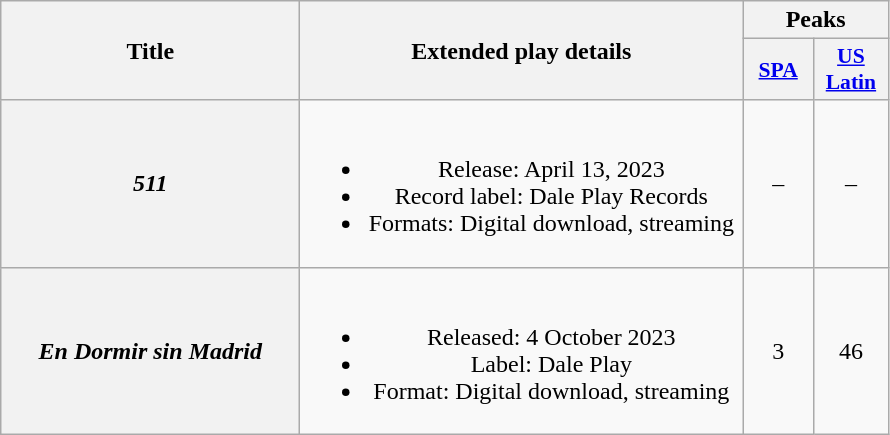<table class="wikitable plainrowheaders" style="text-align:center;">
<tr>
<th scope="col" rowspan="2" style="width:12em;">Title</th>
<th scope="col" rowspan="2"  style="width:18em;">Extended play details</th>
<th scope="col" colspan="2">Peaks</th>
</tr>
<tr>
<th scope="col" style="width:2.8em;font-size:90%;"><a href='#'>SPA</a><br></th>
<th scope="col" style="width:3em;font-size:90%"><a href='#'>US<br>Latin</a><br></th>
</tr>
<tr>
<th scope="row"><em>511</em></th>
<td><br><ul><li>Release: April 13, 2023</li><li>Record label: Dale Play Records</li><li>Formats: Digital download, streaming</li></ul></td>
<td>–</td>
<td>–</td>
</tr>
<tr>
<th scope="row"><em>En Dormir sin Madrid</em><br></th>
<td><br><ul><li>Released: 4 October 2023</li><li>Label: Dale Play</li><li>Format: Digital download, streaming</li></ul></td>
<td>3</td>
<td>46</td>
</tr>
</table>
